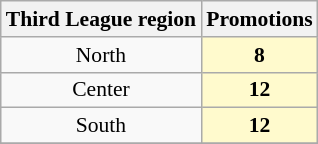<table class="wikitable sortable" style="text-align:center;font-size:90%">
<tr>
<th>Third League region</th>
<th>Promotions</th>
</tr>
<tr>
<td align=center>North</td>
<td style="background-color:#FFFACD"><strong>8</strong></td>
</tr>
<tr>
<td align=center>Center</td>
<td style="background-color:#FFFACD"><strong>12</strong></td>
</tr>
<tr>
<td align=center>South</td>
<td style="background-color:#FFFACD"><strong>12</strong></td>
</tr>
<tr>
</tr>
</table>
